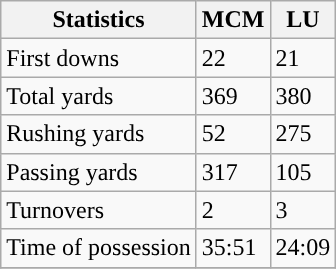<table class="wikitable">
<tr>
<th>Statistics</th>
<th>MCM</th>
<th>LU</th>
</tr>
<tr>
<td>First downs</td>
<td>22</td>
<td>21</td>
</tr>
<tr>
<td>Total yards</td>
<td>369</td>
<td>380</td>
</tr>
<tr>
<td>Rushing yards</td>
<td>52</td>
<td>275</td>
</tr>
<tr>
<td>Passing yards</td>
<td>317</td>
<td>105</td>
</tr>
<tr>
<td>Turnovers</td>
<td>2</td>
<td>3</td>
</tr>
<tr>
<td>Time of possession</td>
<td>35:51</td>
<td>24:09</td>
</tr>
<tr>
</tr>
</table>
